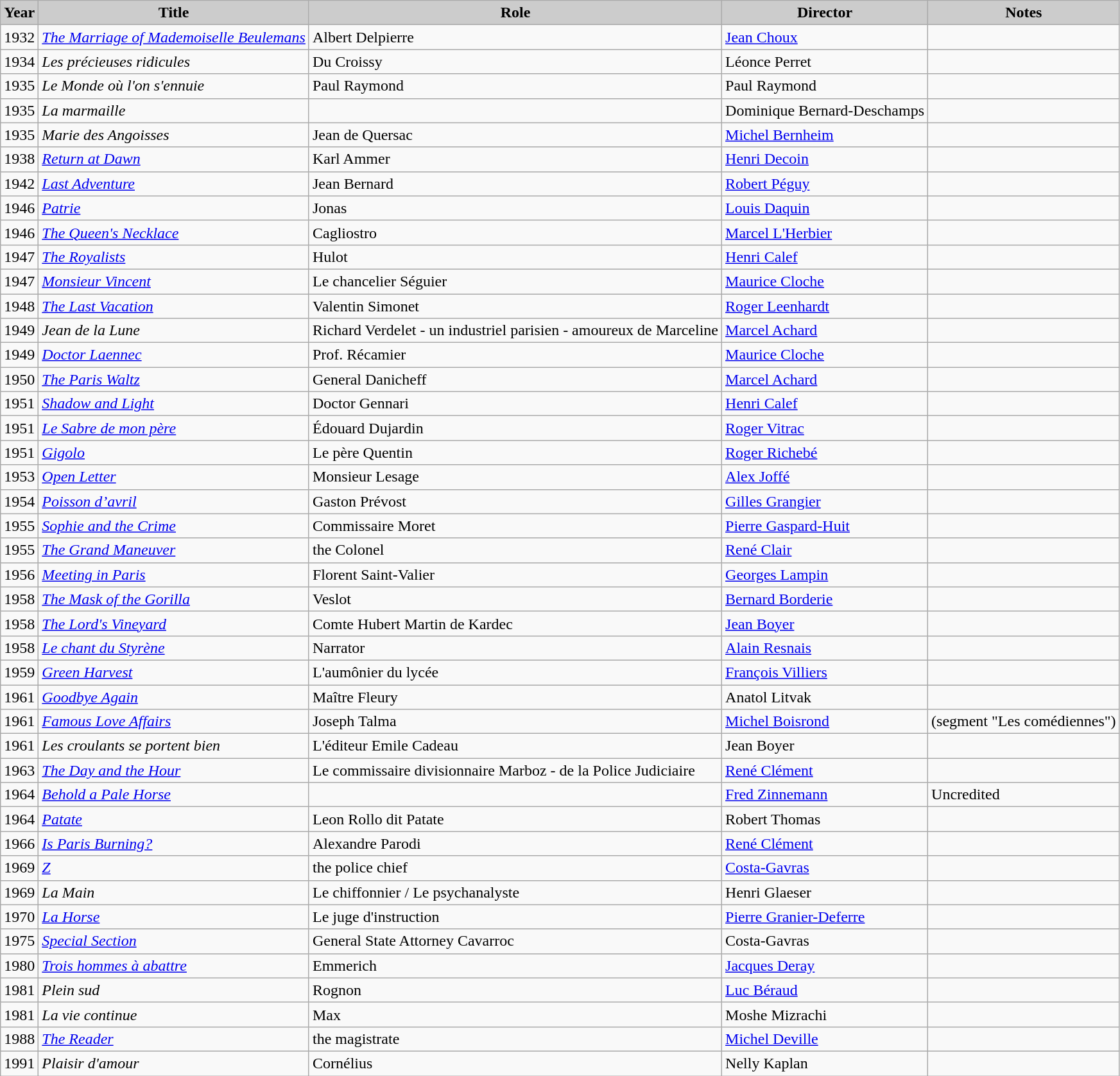<table class="wikitable">
<tr>
<th style="background: #CCCCCC;">Year</th>
<th style="background: #CCCCCC;">Title</th>
<th style="background: #CCCCCC;">Role</th>
<th style="background: #CCCCCC;">Director</th>
<th style="background: #CCCCCC;">Notes</th>
</tr>
<tr>
<td>1932</td>
<td><em><a href='#'>The Marriage of Mademoiselle Beulemans</a></em></td>
<td>Albert Delpierre</td>
<td><a href='#'>Jean Choux</a></td>
<td></td>
</tr>
<tr>
<td>1934</td>
<td><em>Les précieuses ridicules</em></td>
<td>Du Croissy</td>
<td>Léonce Perret</td>
<td></td>
</tr>
<tr>
<td>1935</td>
<td><em>Le Monde où l'on s'ennuie</em></td>
<td>Paul Raymond</td>
<td>Paul Raymond</td>
<td></td>
</tr>
<tr>
<td>1935</td>
<td><em>La marmaille</em></td>
<td></td>
<td>Dominique Bernard-Deschamps</td>
<td></td>
</tr>
<tr>
<td>1935</td>
<td><em>Marie des Angoisses</em></td>
<td>Jean de Quersac</td>
<td><a href='#'>Michel Bernheim</a></td>
<td></td>
</tr>
<tr>
<td>1938</td>
<td><em><a href='#'>Return at Dawn</a></em></td>
<td>Karl Ammer</td>
<td><a href='#'>Henri Decoin</a></td>
<td></td>
</tr>
<tr>
<td>1942</td>
<td><em><a href='#'>Last Adventure</a></em></td>
<td>Jean Bernard</td>
<td><a href='#'>Robert Péguy</a></td>
<td></td>
</tr>
<tr>
<td>1946</td>
<td><em><a href='#'>Patrie</a></em></td>
<td>Jonas</td>
<td><a href='#'>Louis Daquin</a></td>
<td></td>
</tr>
<tr>
<td>1946</td>
<td><em><a href='#'>The Queen's Necklace</a></em></td>
<td>Cagliostro</td>
<td><a href='#'>Marcel L'Herbier</a></td>
<td></td>
</tr>
<tr>
<td>1947</td>
<td><em><a href='#'>The Royalists</a></em></td>
<td>Hulot</td>
<td><a href='#'>Henri Calef</a></td>
<td></td>
</tr>
<tr>
<td>1947</td>
<td><em><a href='#'>Monsieur Vincent</a></em></td>
<td>Le chancelier Séguier</td>
<td><a href='#'>Maurice Cloche</a></td>
<td></td>
</tr>
<tr>
<td>1948</td>
<td><em><a href='#'>The Last Vacation</a></em></td>
<td>Valentin Simonet</td>
<td><a href='#'>Roger Leenhardt</a></td>
<td></td>
</tr>
<tr>
<td>1949</td>
<td><em>Jean de la Lune</em></td>
<td>Richard Verdelet - un industriel parisien - amoureux de Marceline</td>
<td><a href='#'>Marcel Achard</a></td>
<td></td>
</tr>
<tr>
<td>1949</td>
<td><em><a href='#'>Doctor Laennec</a></em></td>
<td>Prof. Récamier</td>
<td><a href='#'>Maurice Cloche</a></td>
<td></td>
</tr>
<tr>
<td>1950</td>
<td><em><a href='#'>The Paris Waltz</a></em></td>
<td>General Danicheff</td>
<td><a href='#'>Marcel Achard</a></td>
<td></td>
</tr>
<tr>
<td>1951</td>
<td><em><a href='#'>Shadow and Light</a></em></td>
<td>Doctor Gennari</td>
<td><a href='#'>Henri Calef</a></td>
<td></td>
</tr>
<tr>
<td>1951</td>
<td><em><a href='#'>Le Sabre de mon père</a></em></td>
<td>Édouard Dujardin</td>
<td><a href='#'>Roger Vitrac</a></td>
</tr>
<tr>
<td>1951</td>
<td><em><a href='#'>Gigolo</a></em></td>
<td>Le père Quentin</td>
<td><a href='#'>Roger Richebé</a></td>
<td></td>
</tr>
<tr>
<td>1953</td>
<td><em><a href='#'>Open Letter</a></em></td>
<td>Monsieur Lesage</td>
<td><a href='#'>Alex Joffé</a></td>
<td></td>
</tr>
<tr>
<td>1954</td>
<td><em><a href='#'>Poisson d’avril</a></em></td>
<td>Gaston Prévost</td>
<td><a href='#'>Gilles Grangier</a></td>
<td></td>
</tr>
<tr>
<td>1955</td>
<td><em><a href='#'>Sophie and the Crime</a></em></td>
<td>Commissaire Moret</td>
<td><a href='#'>Pierre Gaspard-Huit</a></td>
<td></td>
</tr>
<tr>
<td>1955</td>
<td><em><a href='#'>The Grand Maneuver</a></em></td>
<td>the Colonel</td>
<td><a href='#'>René Clair</a></td>
<td></td>
</tr>
<tr>
<td>1956</td>
<td><em><a href='#'>Meeting in Paris</a></em></td>
<td>Florent Saint-Valier</td>
<td><a href='#'>Georges Lampin</a></td>
<td></td>
</tr>
<tr>
<td>1958</td>
<td><em><a href='#'>The Mask of the Gorilla</a></em></td>
<td>Veslot</td>
<td><a href='#'>Bernard Borderie</a></td>
<td></td>
</tr>
<tr>
<td>1958</td>
<td><em><a href='#'>The Lord's Vineyard</a></em></td>
<td>Comte Hubert Martin de Kardec</td>
<td><a href='#'>Jean Boyer</a></td>
<td></td>
</tr>
<tr>
<td>1958</td>
<td><em><a href='#'>Le chant du Styrène</a></em></td>
<td>Narrator</td>
<td><a href='#'>Alain Resnais</a></td>
<td></td>
</tr>
<tr>
<td>1959</td>
<td><em><a href='#'>Green Harvest</a></em></td>
<td>L'aumônier du lycée</td>
<td><a href='#'>François Villiers</a></td>
<td></td>
</tr>
<tr>
<td>1961</td>
<td><em><a href='#'>Goodbye Again</a></em></td>
<td>Maître Fleury</td>
<td>Anatol Litvak</td>
<td></td>
</tr>
<tr>
<td>1961</td>
<td><em><a href='#'>Famous Love Affairs</a></em></td>
<td>Joseph Talma</td>
<td><a href='#'>Michel Boisrond</a></td>
<td>(segment "Les comédiennes")</td>
</tr>
<tr>
<td>1961</td>
<td><em>Les croulants se portent bien</em></td>
<td>L'éditeur Emile Cadeau</td>
<td>Jean Boyer</td>
<td></td>
</tr>
<tr>
<td>1963</td>
<td><em><a href='#'>The Day and the Hour</a></em></td>
<td>Le commissaire divisionnaire Marboz - de la Police Judiciaire</td>
<td><a href='#'>René Clément</a></td>
<td></td>
</tr>
<tr>
<td>1964</td>
<td><em><a href='#'>Behold a Pale Horse</a></em></td>
<td></td>
<td><a href='#'>Fred Zinnemann</a></td>
<td>Uncredited</td>
</tr>
<tr>
<td>1964</td>
<td><em><a href='#'>Patate</a></em></td>
<td>Leon Rollo dit Patate</td>
<td>Robert Thomas</td>
<td></td>
</tr>
<tr>
<td>1966</td>
<td><em><a href='#'>Is Paris Burning?</a></em></td>
<td>Alexandre Parodi</td>
<td><a href='#'>René Clément</a></td>
<td></td>
</tr>
<tr>
<td>1969</td>
<td><em><a href='#'>Z</a></em></td>
<td>the police chief</td>
<td><a href='#'>Costa-Gavras</a></td>
<td></td>
</tr>
<tr>
<td>1969</td>
<td><em>La Main</em></td>
<td>Le chiffonnier / Le psychanalyste</td>
<td>Henri Glaeser</td>
<td></td>
</tr>
<tr>
<td>1970</td>
<td><em><a href='#'>La Horse</a></em></td>
<td>Le juge d'instruction</td>
<td><a href='#'>Pierre Granier-Deferre</a></td>
<td></td>
</tr>
<tr>
<td>1975</td>
<td><em><a href='#'>Special Section</a></em></td>
<td>General State Attorney Cavarroc</td>
<td>Costa-Gavras</td>
<td></td>
</tr>
<tr>
<td>1980</td>
<td><em><a href='#'>Trois hommes à abattre</a></em></td>
<td>Emmerich</td>
<td><a href='#'>Jacques Deray</a></td>
<td></td>
</tr>
<tr>
<td>1981</td>
<td><em>Plein sud</em></td>
<td>Rognon</td>
<td><a href='#'>Luc Béraud</a></td>
<td></td>
</tr>
<tr>
<td>1981</td>
<td><em>La vie continue</em></td>
<td>Max</td>
<td>Moshe Mizrachi</td>
<td></td>
</tr>
<tr>
<td>1988</td>
<td><em><a href='#'>The Reader</a></em></td>
<td>the magistrate</td>
<td><a href='#'>Michel Deville</a></td>
<td></td>
</tr>
<tr>
<td>1991</td>
<td><em>Plaisir d'amour</em></td>
<td>Cornélius</td>
<td>Nelly Kaplan</td>
<td></td>
</tr>
</table>
